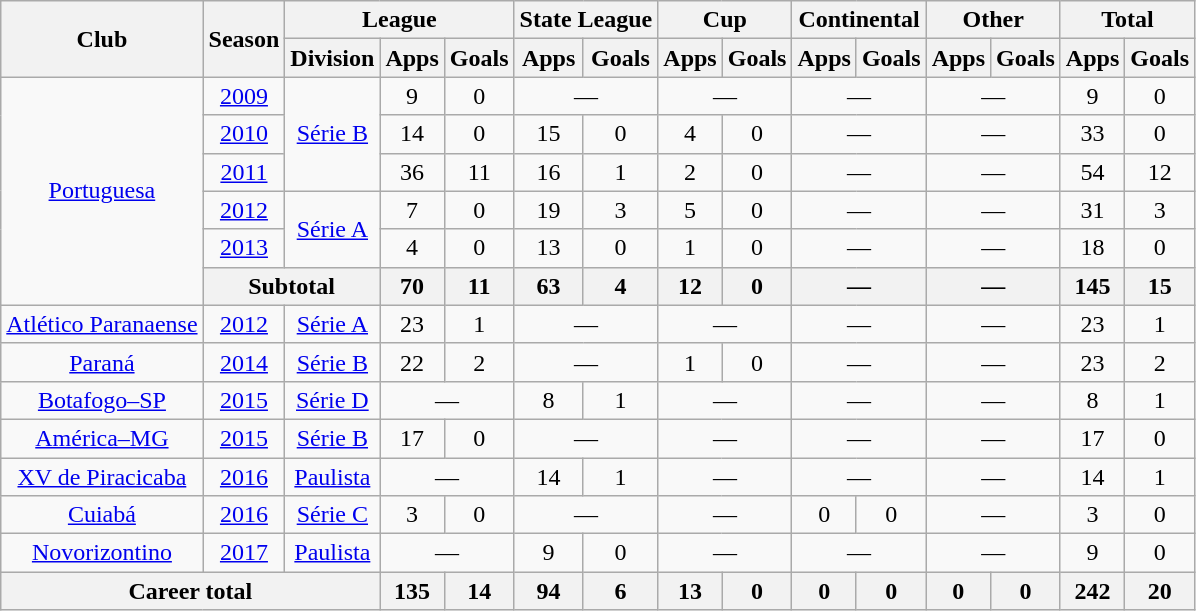<table class="wikitable" style="text-align: center;">
<tr>
<th rowspan="2">Club</th>
<th rowspan="2">Season</th>
<th colspan="3">League</th>
<th colspan="2">State League</th>
<th colspan="2">Cup</th>
<th colspan="2">Continental</th>
<th colspan="2">Other</th>
<th colspan="2">Total</th>
</tr>
<tr>
<th>Division</th>
<th>Apps</th>
<th>Goals</th>
<th>Apps</th>
<th>Goals</th>
<th>Apps</th>
<th>Goals</th>
<th>Apps</th>
<th>Goals</th>
<th>Apps</th>
<th>Goals</th>
<th>Apps</th>
<th>Goals</th>
</tr>
<tr>
<td rowspan="6" valign="center"><a href='#'>Portuguesa</a></td>
<td><a href='#'>2009</a></td>
<td rowspan="3"><a href='#'>Série B</a></td>
<td>9</td>
<td>0</td>
<td colspan="2">—</td>
<td colspan="2">—</td>
<td colspan="2">—</td>
<td colspan="2">—</td>
<td>9</td>
<td>0</td>
</tr>
<tr>
<td><a href='#'>2010</a></td>
<td>14</td>
<td>0</td>
<td>15</td>
<td>0</td>
<td>4</td>
<td>0</td>
<td colspan="2">—</td>
<td colspan="2">—</td>
<td>33</td>
<td>0</td>
</tr>
<tr>
<td><a href='#'>2011</a></td>
<td>36</td>
<td>11</td>
<td>16</td>
<td>1</td>
<td>2</td>
<td>0</td>
<td colspan="2">—</td>
<td colspan="2">—</td>
<td>54</td>
<td>12</td>
</tr>
<tr>
<td><a href='#'>2012</a></td>
<td rowspan="2"><a href='#'>Série A</a></td>
<td>7</td>
<td>0</td>
<td>19</td>
<td>3</td>
<td>5</td>
<td>0</td>
<td colspan="2">—</td>
<td colspan="2">—</td>
<td>31</td>
<td>3</td>
</tr>
<tr>
<td><a href='#'>2013</a></td>
<td>4</td>
<td>0</td>
<td>13</td>
<td>0</td>
<td>1</td>
<td>0</td>
<td colspan="2">—</td>
<td colspan="2">—</td>
<td>18</td>
<td>0</td>
</tr>
<tr>
<th colspan="2">Subtotal</th>
<th>70</th>
<th>11</th>
<th>63</th>
<th>4</th>
<th>12</th>
<th>0</th>
<th colspan="2">—</th>
<th colspan="2">—</th>
<th>145</th>
<th>15</th>
</tr>
<tr>
<td valign="center"><a href='#'>Atlético Paranaense</a></td>
<td><a href='#'>2012</a></td>
<td><a href='#'>Série A</a></td>
<td>23</td>
<td>1</td>
<td colspan="2">—</td>
<td colspan="2">—</td>
<td colspan="2">—</td>
<td colspan="2">—</td>
<td>23</td>
<td>1</td>
</tr>
<tr>
<td valign="center"><a href='#'>Paraná</a></td>
<td><a href='#'>2014</a></td>
<td><a href='#'>Série B</a></td>
<td>22</td>
<td>2</td>
<td colspan="2">—</td>
<td>1</td>
<td>0</td>
<td colspan="2">—</td>
<td colspan="2">—</td>
<td>23</td>
<td>2</td>
</tr>
<tr>
<td valign="center"><a href='#'>Botafogo–SP</a></td>
<td><a href='#'>2015</a></td>
<td><a href='#'>Série D</a></td>
<td colspan="2">—</td>
<td>8</td>
<td>1</td>
<td colspan="2">—</td>
<td colspan="2">—</td>
<td colspan="2">—</td>
<td>8</td>
<td>1</td>
</tr>
<tr>
<td valign="center"><a href='#'>América–MG</a></td>
<td><a href='#'>2015</a></td>
<td><a href='#'>Série B</a></td>
<td>17</td>
<td>0</td>
<td colspan="2">—</td>
<td colspan="2">—</td>
<td colspan="2">—</td>
<td colspan="2">—</td>
<td>17</td>
<td>0</td>
</tr>
<tr>
<td valign="center"><a href='#'>XV de Piracicaba</a></td>
<td><a href='#'>2016</a></td>
<td><a href='#'>Paulista</a></td>
<td colspan="2">—</td>
<td>14</td>
<td>1</td>
<td colspan="2">—</td>
<td colspan="2">—</td>
<td colspan="2">—</td>
<td>14</td>
<td>1</td>
</tr>
<tr>
<td valign="center"><a href='#'>Cuiabá</a></td>
<td><a href='#'>2016</a></td>
<td><a href='#'>Série C</a></td>
<td>3</td>
<td>0</td>
<td colspan="2">—</td>
<td colspan="2">—</td>
<td>0</td>
<td>0</td>
<td colspan="2">—</td>
<td>3</td>
<td>0</td>
</tr>
<tr>
<td valign="center"><a href='#'>Novorizontino</a></td>
<td><a href='#'>2017</a></td>
<td><a href='#'>Paulista</a></td>
<td colspan="2">—</td>
<td>9</td>
<td>0</td>
<td colspan="2">—</td>
<td colspan="2">—</td>
<td colspan="2">—</td>
<td>9</td>
<td>0</td>
</tr>
<tr>
<th colspan="3"><strong>Career total</strong></th>
<th>135</th>
<th>14</th>
<th>94</th>
<th>6</th>
<th>13</th>
<th>0</th>
<th>0</th>
<th>0</th>
<th>0</th>
<th>0</th>
<th>242</th>
<th>20</th>
</tr>
</table>
